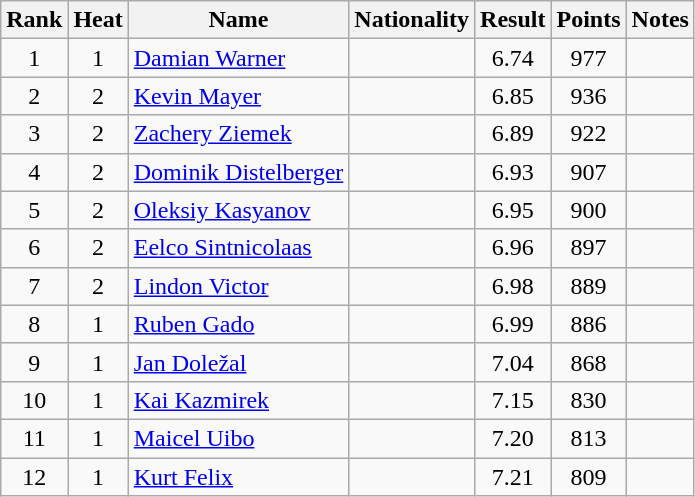<table class="wikitable sortable" style="text-align:center">
<tr>
<th>Rank</th>
<th>Heat</th>
<th>Name</th>
<th>Nationality</th>
<th>Result</th>
<th>Points</th>
<th>Notes</th>
</tr>
<tr>
<td>1</td>
<td>1</td>
<td align=left><a href='#'>Damian Warner</a></td>
<td align=left></td>
<td>6.74</td>
<td>977</td>
<td></td>
</tr>
<tr>
<td>2</td>
<td>2</td>
<td align=left><a href='#'>Kevin Mayer</a></td>
<td align=left></td>
<td>6.85</td>
<td>936</td>
<td></td>
</tr>
<tr>
<td>3</td>
<td>2</td>
<td align=left><a href='#'>Zachery Ziemek</a></td>
<td align=left></td>
<td>6.89</td>
<td>922</td>
<td></td>
</tr>
<tr>
<td>4</td>
<td>2</td>
<td align=left><a href='#'>Dominik Distelberger</a></td>
<td align=left></td>
<td>6.93</td>
<td>907</td>
<td></td>
</tr>
<tr>
<td>5</td>
<td>2</td>
<td align=left><a href='#'>Oleksiy Kasyanov</a></td>
<td align=left></td>
<td>6.95</td>
<td>900</td>
<td></td>
</tr>
<tr>
<td>6</td>
<td>2</td>
<td align=left><a href='#'>Eelco Sintnicolaas</a></td>
<td align=left></td>
<td>6.96</td>
<td>897</td>
<td></td>
</tr>
<tr>
<td>7</td>
<td>2</td>
<td align=left><a href='#'>Lindon Victor</a></td>
<td align=left></td>
<td>6.98</td>
<td>889</td>
<td></td>
</tr>
<tr>
<td>8</td>
<td>1</td>
<td align=left><a href='#'>Ruben Gado</a></td>
<td align=left></td>
<td>6.99</td>
<td>886</td>
<td></td>
</tr>
<tr>
<td>9</td>
<td>1</td>
<td align=left><a href='#'>Jan Doležal</a></td>
<td align=left></td>
<td>7.04</td>
<td>868</td>
<td></td>
</tr>
<tr>
<td>10</td>
<td>1</td>
<td align=left><a href='#'>Kai Kazmirek</a></td>
<td align=left></td>
<td>7.15</td>
<td>830</td>
<td></td>
</tr>
<tr>
<td>11</td>
<td>1</td>
<td align=left><a href='#'>Maicel Uibo</a></td>
<td align=left></td>
<td>7.20</td>
<td>813</td>
<td></td>
</tr>
<tr>
<td>12</td>
<td>1</td>
<td align=left><a href='#'>Kurt Felix</a></td>
<td align=left></td>
<td>7.21</td>
<td>809</td>
<td></td>
</tr>
</table>
